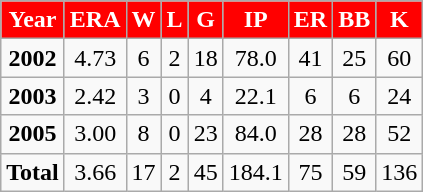<table class="wikitable" style="float:left; margin:10px;">
<tr align="center" style="background:red;color:#FFFFFF;">
<td><strong>Year</strong></td>
<td><strong>ERA</strong></td>
<td><strong>W</strong></td>
<td><strong>L</strong></td>
<td><strong>G</strong></td>
<td><strong>IP</strong></td>
<td><strong>ER</strong></td>
<td><strong>BB</strong></td>
<td><strong>K</strong></td>
</tr>
<tr align="center">
<td><strong>2002</strong></td>
<td>4.73</td>
<td>6</td>
<td>2</td>
<td>18</td>
<td>78.0</td>
<td>41</td>
<td>25</td>
<td>60</td>
</tr>
<tr align="center">
<td><strong>2003</strong></td>
<td>2.42</td>
<td>3</td>
<td>0</td>
<td>4</td>
<td>22.1</td>
<td>6</td>
<td>6</td>
<td>24</td>
</tr>
<tr align="center">
<td><strong>2005</strong></td>
<td>3.00</td>
<td>8</td>
<td>0</td>
<td>23</td>
<td>84.0</td>
<td>28</td>
<td>28</td>
<td>52</td>
</tr>
<tr align="center">
<td><strong>Total</strong></td>
<td>3.66</td>
<td>17</td>
<td>2</td>
<td>45</td>
<td>184.1</td>
<td>75</td>
<td>59</td>
<td>136</td>
</tr>
</table>
